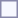<table style="border:1px solid #8888aa; background-color:#f7f8ff; padding:5px; font-size:95%; margin: 0px 12px 12px 0px;">
</table>
